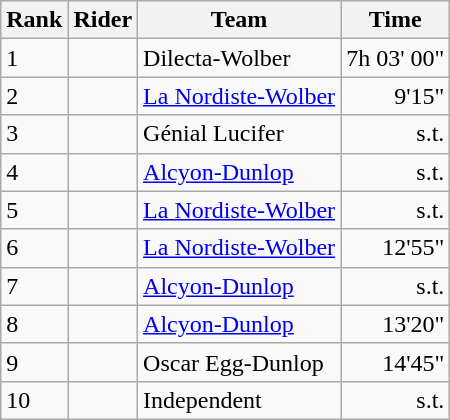<table class="wikitable">
<tr>
<th scope="col">Rank</th>
<th scope="col">Rider</th>
<th scope="col">Team</th>
<th scope="col">Time</th>
</tr>
<tr>
<td>1</td>
<td></td>
<td>Dilecta-Wolber</td>
<td>7h 03' 00"</td>
</tr>
<tr>
<td>2</td>
<td></td>
<td><a href='#'>La Nordiste-Wolber</a></td>
<td align=right>9'15"</td>
</tr>
<tr>
<td>3</td>
<td></td>
<td>Génial Lucifer</td>
<td align=right>s.t.</td>
</tr>
<tr>
<td>4</td>
<td></td>
<td><a href='#'>Alcyon-Dunlop</a></td>
<td align=right>s.t.</td>
</tr>
<tr>
<td>5</td>
<td></td>
<td><a href='#'>La Nordiste-Wolber</a></td>
<td align=right>s.t.</td>
</tr>
<tr>
<td>6</td>
<td></td>
<td><a href='#'>La Nordiste-Wolber</a></td>
<td align=right>12'55"</td>
</tr>
<tr>
<td>7</td>
<td></td>
<td><a href='#'>Alcyon-Dunlop</a></td>
<td align=right>s.t.</td>
</tr>
<tr>
<td>8</td>
<td></td>
<td><a href='#'>Alcyon-Dunlop</a></td>
<td align=right>13'20"</td>
</tr>
<tr>
<td>9</td>
<td></td>
<td>Oscar Egg-Dunlop</td>
<td align=right>14'45"</td>
</tr>
<tr>
<td>10</td>
<td></td>
<td>Independent</td>
<td align=right>s.t.</td>
</tr>
</table>
